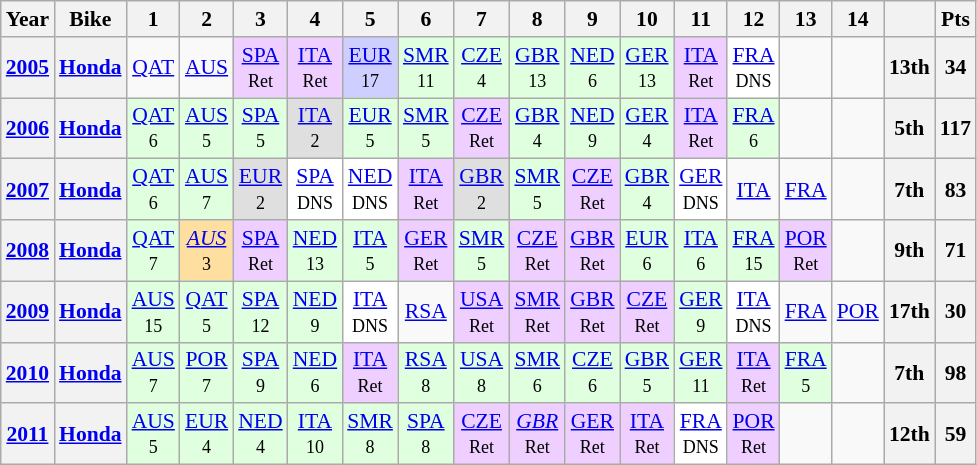<table class="wikitable" style="text-align:center; font-size:90%;">
<tr>
<th>Year</th>
<th>Bike</th>
<th>1</th>
<th>2</th>
<th>3</th>
<th>4</th>
<th>5</th>
<th>6</th>
<th>7</th>
<th>8</th>
<th>9</th>
<th>10</th>
<th>11</th>
<th>12</th>
<th>13</th>
<th>14</th>
<th></th>
<th>Pts</th>
</tr>
<tr>
<th align="left"><a href='#'>2005</a></th>
<th align="left"><a href='#'>Honda</a></th>
<td><a href='#'>QAT</a></td>
<td><a href='#'>AUS</a></td>
<td style="background:#EFCFFF;"><a href='#'>SPA</a><br><small>Ret</small></td>
<td style="background:#EFCFFF;"><a href='#'>ITA</a><br><small>Ret</small></td>
<td style="background:#CFCFFF;"><a href='#'>EUR</a><br><small>17</small></td>
<td style="background:#DFFFDF;"><a href='#'>SMR</a><br><small>11</small></td>
<td style="background:#DFFFDF;"><a href='#'>CZE</a><br><small>4</small></td>
<td style="background:#DFFFDF;"><a href='#'>GBR</a><br><small>13</small></td>
<td style="background:#DFFFDF;"><a href='#'>NED</a><br><small>6</small></td>
<td style="background:#DFFFDF;"><a href='#'>GER</a><br><small>13</small></td>
<td style="background:#EFCFFF;"><a href='#'>ITA</a><br><small>Ret</small></td>
<td style="background:#FFFFFF;"><a href='#'>FRA</a><br><small>DNS</small></td>
<td></td>
<td></td>
<th>13th</th>
<th>34</th>
</tr>
<tr>
<th align="left"><a href='#'>2006</a></th>
<th align="left"><a href='#'>Honda</a></th>
<td style="background:#DFFFDF;"><a href='#'>QAT</a><br><small>6</small></td>
<td style="background:#DFFFDF;"><a href='#'>AUS</a><br><small>5</small></td>
<td style="background:#DFFFDF;"><a href='#'>SPA</a><br><small>5</small></td>
<td style="background:#dfdfdf;"><a href='#'>ITA</a><br><small>2</small></td>
<td style="background:#DFFFDF;"><a href='#'>EUR</a><br><small>5</small></td>
<td style="background:#DFFFDF;"><a href='#'>SMR</a><br><small>5</small></td>
<td style="background:#EFCFFF;"><a href='#'>CZE</a><br><small>Ret</small></td>
<td style="background:#DFFFDF;"><a href='#'>GBR</a><br><small>4</small></td>
<td style="background:#DFFFDF;"><a href='#'>NED</a><br><small>9</small></td>
<td style="background:#DFFFDF;"><a href='#'>GER</a><br><small>4</small></td>
<td style="background:#EFCFFF;"><a href='#'>ITA</a><br><small>Ret</small></td>
<td style="background:#DFFFDF;"><a href='#'>FRA</a><br><small>6</small></td>
<td></td>
<td></td>
<th>5th</th>
<th>117</th>
</tr>
<tr>
<th align="left"><a href='#'>2007</a></th>
<th align="left"><a href='#'>Honda</a></th>
<td style="background:#DFFFDF;"><a href='#'>QAT</a><br><small>6</small></td>
<td style="background:#DFFFDF;"><a href='#'>AUS</a><br><small>7</small></td>
<td style="background:#dfdfdf;"><a href='#'>EUR</a><br><small>2</small></td>
<td style="background:#FFFFFF;"><a href='#'>SPA</a><br><small>DNS</small></td>
<td style="background:#FFFFFF;"><a href='#'>NED</a><br><small>DNS</small></td>
<td style="background:#EFCFFF;"><a href='#'>ITA</a><br><small>Ret</small></td>
<td style="background:#dfdfdf;"><a href='#'>GBR</a><br><small>2</small></td>
<td style="background:#DFFFDF;"><a href='#'>SMR</a><br><small>5</small></td>
<td style="background:#EFCFFF;"><a href='#'>CZE</a><br><small>Ret</small></td>
<td style="background:#DFFFDF;"><a href='#'>GBR</a><br><small>4</small></td>
<td style="background:#FFFFFF;"><a href='#'>GER</a><br><small>DNS</small></td>
<td><a href='#'>ITA</a></td>
<td><a href='#'>FRA</a></td>
<td></td>
<th>7th</th>
<th>83</th>
</tr>
<tr>
<th align="left"><a href='#'>2008</a></th>
<th align="left"><a href='#'>Honda</a></th>
<td style="background:#DFFFDF;"><a href='#'>QAT</a><br><small>7</small></td>
<td style="background:#ffdf9f;"><em><a href='#'>AUS</a></em><br><small>3</small></td>
<td style="background:#EFCFFF;"><a href='#'>SPA</a><br><small>Ret</small></td>
<td style="background:#DFFFDF;"><a href='#'>NED</a><br><small>13</small></td>
<td style="background:#DFFFDF;"><a href='#'>ITA</a><br><small>5</small></td>
<td style="background:#EFCFFF;"><a href='#'>GER</a><br><small>Ret</small></td>
<td style="background:#DFFFDF;"><a href='#'>SMR</a><br><small>5</small></td>
<td style="background:#EFCFFF;"><a href='#'>CZE</a><br><small>Ret</small></td>
<td style="background:#EFCFFF;"><a href='#'>GBR</a><br><small>Ret</small></td>
<td style="background:#DFFFDF;"><a href='#'>EUR</a><br><small>6</small></td>
<td style="background:#DFFFDF;"><a href='#'>ITA</a><br><small>6</small></td>
<td style="background:#DFFFDF;"><a href='#'>FRA</a><br><small>15</small></td>
<td style="background:#EFCFFF;"><a href='#'>POR</a><br><small>Ret</small></td>
<td></td>
<th>9th</th>
<th>71</th>
</tr>
<tr>
<th align="left"><a href='#'>2009</a></th>
<th align="left"><a href='#'>Honda</a></th>
<td style="background:#DFFFDF;"><a href='#'>AUS</a><br><small>15</small></td>
<td style="background:#DFFFDF;"><a href='#'>QAT</a><br><small>5</small></td>
<td style="background:#DFFFDF;"><a href='#'>SPA</a><br><small>12</small></td>
<td style="background:#DFFFDF;"><a href='#'>NED</a><br><small>9</small></td>
<td style="background:#FFFFFF;"><a href='#'>ITA</a><br><small>DNS</small></td>
<td><a href='#'>RSA</a></td>
<td style="background:#EFCFFF;"><a href='#'>USA</a><br><small>Ret</small></td>
<td style="background:#EFCFFF;"><a href='#'>SMR</a><br><small>Ret</small></td>
<td style="background:#EFCFFF;"><a href='#'>GBR</a><br><small>Ret</small></td>
<td style="background:#EFCFFF;"><a href='#'>CZE</a><br><small>Ret</small></td>
<td style="background:#DFFFDF;"><a href='#'>GER</a><br><small>9</small></td>
<td style="background:#FFFFFF;"><a href='#'>ITA</a><br><small>DNS</small></td>
<td><a href='#'>FRA</a></td>
<td><a href='#'>POR</a></td>
<th>17th</th>
<th>30</th>
</tr>
<tr>
<th align="left"><a href='#'>2010</a></th>
<th align="left"><a href='#'>Honda</a></th>
<td style="background:#DFFFDF;"><a href='#'>AUS</a><br><small>7</small></td>
<td style="background:#DFFFDF;"><a href='#'>POR</a><br><small>7</small></td>
<td style="background:#DFFFDF;"><a href='#'>SPA</a><br><small>9</small></td>
<td style="background:#DFFFDF;"><a href='#'>NED</a><br><small>6</small></td>
<td style="background:#EFCFFF;"><a href='#'>ITA</a><br><small>Ret</small></td>
<td style="background:#DFFFDF;"><a href='#'>RSA</a><br><small>8</small></td>
<td style="background:#DFFFDF;"><a href='#'>USA</a><br><small>8</small></td>
<td style="background:#DFFFDF;"><a href='#'>SMR</a><br><small>6</small></td>
<td style="background:#DFFFDF;"><a href='#'>CZE</a><br><small>6</small></td>
<td style="background:#DFFFDF;"><a href='#'>GBR</a><br><small>5</small></td>
<td style="background:#DFFFDF;"><a href='#'>GER</a><br><small>11</small></td>
<td style="background:#EFCFFF;"><a href='#'>ITA</a><br><small>Ret</small></td>
<td style="background:#DFFFDF;"><a href='#'>FRA</a><br><small>5</small></td>
<td></td>
<th>7th</th>
<th>98</th>
</tr>
<tr>
<th align="left"><a href='#'>2011</a></th>
<th align="left"><a href='#'>Honda</a></th>
<td style="background:#DFFFDF;"><a href='#'>AUS</a><br><small>5</small></td>
<td style="background:#DFFFDF;"><a href='#'>EUR</a><br><small>4</small></td>
<td style="background:#DFFFDF;"><a href='#'>NED</a><br><small>4</small></td>
<td style="background:#DFFFDF;"><a href='#'>ITA</a><br><small>10</small></td>
<td style="background:#DFFFDF;"><a href='#'>SMR</a><br><small>8</small></td>
<td style="background:#DFFFDF;"><a href='#'>SPA</a><br><small>8</small></td>
<td style="background:#EFCFFF;"><a href='#'>CZE</a><br><small>Ret</small></td>
<td style="background:#EFCFFF;"><em><a href='#'>GBR</a></em><br><small>Ret</small></td>
<td style="background:#EFCFFF;"><a href='#'>GER</a><br><small>Ret</small></td>
<td style="background:#EFCFFF;"><a href='#'>ITA</a><br><small>Ret</small></td>
<td style="background:#FFFFFF;"><a href='#'>FRA</a><br><small>DNS</small></td>
<td style="background:#EFCFFF;"><a href='#'>POR</a><br><small>Ret</small></td>
<td></td>
<td></td>
<th>12th</th>
<th>59</th>
</tr>
</table>
